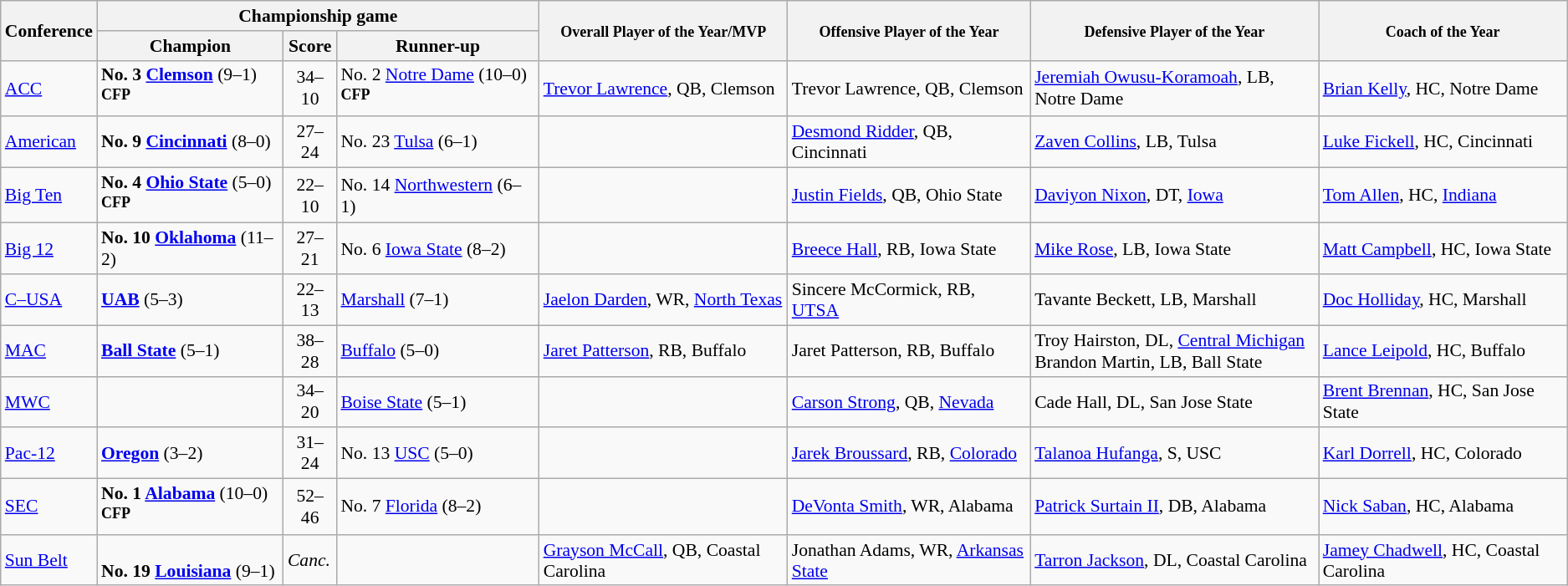<table class="wikitable" style="font-size:90%">
<tr>
<th rowspan=2>Conference</th>
<th colspan=3>Championship game</th>
<th rowspan=2><small>Overall Player of the Year/MVP</small></th>
<th rowspan=2><small>Offensive Player of the Year</small></th>
<th rowspan=2><small>Defensive Player of the Year</small></th>
<th rowspan=2><small>Coach of the Year</small></th>
</tr>
<tr>
<th>Champion</th>
<th>Score</th>
<th>Runner-up</th>
</tr>
<tr>
<td><a href='#'>ACC</a></td>
<td><strong>No. 3 <a href='#'>Clemson</a></strong> (9–1) <sup><strong>CFP</strong></sup></td>
<td align=center>34–10</td>
<td>No. 2 <a href='#'>Notre Dame</a> (10–0) <sup><strong>CFP</strong></sup></td>
<td><a href='#'>Trevor Lawrence</a>, QB, Clemson</td>
<td>Trevor Lawrence, QB, Clemson</td>
<td><a href='#'>Jeremiah Owusu-Koramoah</a>, LB, Notre Dame</td>
<td><a href='#'>Brian Kelly</a>, HC, Notre Dame</td>
</tr>
<tr>
<td><a href='#'>American</a></td>
<td><strong>No. 9 <a href='#'>Cincinnati</a></strong> (8–0)</td>
<td align=center>27–24</td>
<td>No. 23 <a href='#'>Tulsa</a> (6–1)</td>
<td></td>
<td><a href='#'>Desmond Ridder</a>, QB, Cincinnati</td>
<td><a href='#'>Zaven Collins</a>, LB, Tulsa</td>
<td><a href='#'>Luke Fickell</a>, HC, Cincinnati</td>
</tr>
<tr>
<td><a href='#'>Big Ten</a></td>
<td><strong>No. 4 <a href='#'>Ohio State</a></strong> (5–0) <sup><strong>CFP</strong></sup></td>
<td align=center>22–10</td>
<td>No. 14 <a href='#'>Northwestern</a> (6–1)</td>
<td></td>
<td><a href='#'>Justin Fields</a>, QB, Ohio State</td>
<td><a href='#'>Daviyon Nixon</a>, DT, <a href='#'>Iowa</a></td>
<td><a href='#'>Tom Allen</a>, HC, <a href='#'>Indiana</a></td>
</tr>
<tr>
<td><a href='#'>Big 12</a></td>
<td><strong>No. 10 <a href='#'>Oklahoma</a></strong> (11–2)</td>
<td align=center>27–21</td>
<td>No. 6 <a href='#'>Iowa State</a> (8–2)</td>
<td></td>
<td><a href='#'>Breece Hall</a>, RB, Iowa State</td>
<td><a href='#'>Mike Rose</a>, LB, Iowa State</td>
<td><a href='#'>Matt Campbell</a>, HC, Iowa State</td>
</tr>
<tr>
<td><a href='#'>C–USA</a></td>
<td><strong><a href='#'>UAB</a></strong> (5–3)</td>
<td align=center>22–13</td>
<td><a href='#'>Marshall</a> (7–1)</td>
<td><a href='#'>Jaelon Darden</a>, WR, <a href='#'>North Texas</a></td>
<td>Sincere McCormick, RB, <a href='#'>UTSA</a></td>
<td>Tavante Beckett, LB, Marshall</td>
<td><a href='#'>Doc Holliday</a>, HC, Marshall</td>
</tr>
<tr>
<td><a href='#'>MAC</a></td>
<td><strong><a href='#'>Ball State</a></strong> (5–1)</td>
<td align=center>38–28</td>
<td><a href='#'>Buffalo</a> (5–0)</td>
<td><a href='#'>Jaret Patterson</a>, RB, Buffalo</td>
<td>Jaret Patterson, RB, Buffalo</td>
<td>Troy Hairston, DL, <a href='#'>Central Michigan</a> <br> Brandon Martin, LB, Ball State</td>
<td><a href='#'>Lance Leipold</a>, HC, Buffalo</td>
</tr>
<tr>
<td><a href='#'>MWC</a></td>
<td></td>
<td align=center>34–20</td>
<td><a href='#'>Boise State</a> (5–1)</td>
<td></td>
<td><a href='#'>Carson Strong</a>, QB, <a href='#'>Nevada</a></td>
<td>Cade Hall, DL, San Jose State</td>
<td><a href='#'>Brent Brennan</a>, HC, San Jose State</td>
</tr>
<tr>
<td><a href='#'>Pac-12</a></td>
<td><strong><a href='#'>Oregon</a></strong> (3–2)</td>
<td align=center>31–24</td>
<td>No. 13 <a href='#'>USC</a> (5–0)</td>
<td></td>
<td><a href='#'>Jarek Broussard</a>, RB, <a href='#'>Colorado</a></td>
<td><a href='#'>Talanoa Hufanga</a>, S, USC</td>
<td><a href='#'>Karl Dorrell</a>, HC, Colorado</td>
</tr>
<tr>
<td><a href='#'>SEC</a></td>
<td><strong>No. 1 <a href='#'>Alabama</a></strong> (10–0) <sup><strong>CFP</strong></sup></td>
<td align=center>52–46</td>
<td>No. 7 <a href='#'>Florida</a> (8–2)</td>
<td></td>
<td><a href='#'>DeVonta Smith</a>, WR, Alabama</td>
<td><a href='#'>Patrick Surtain II</a>, DB, Alabama</td>
<td><a href='#'>Nick Saban</a>, HC, Alabama</td>
</tr>
<tr>
<td><a href='#'>Sun Belt</a></td>
<td><br><strong>No. 19 <a href='#'>Louisiana</a></strong> (9–1)</td>
<td><em>Canc.</em></td>
<td></td>
<td><a href='#'>Grayson McCall</a>, QB, Coastal Carolina</td>
<td>Jonathan Adams, WR, <a href='#'>Arkansas State</a></td>
<td><a href='#'>Tarron Jackson</a>, DL, Coastal Carolina</td>
<td><a href='#'>Jamey Chadwell</a>, HC, Coastal Carolina</td>
</tr>
</table>
